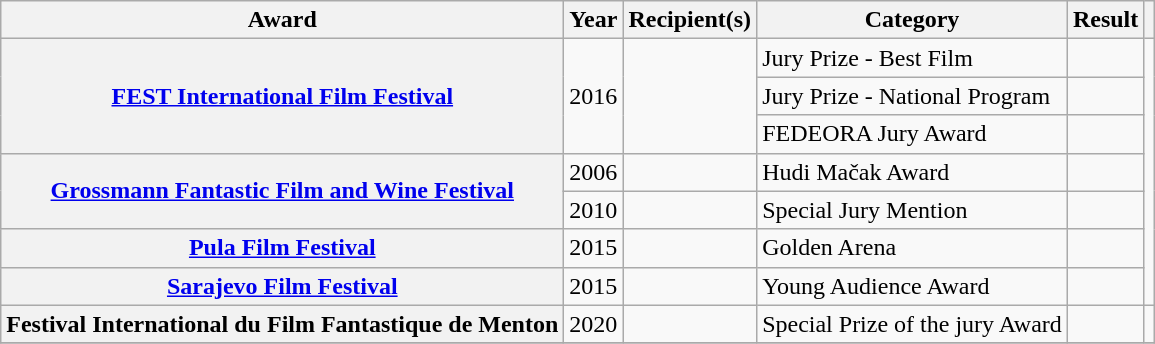<table class="wikitable sortable plainrowheaders">
<tr>
<th scope="col">Award</th>
<th scope="col">Year</th>
<th scope="col">Recipient(s)</th>
<th scope="col">Category</th>
<th scope="col">Result</th>
<th scope="col" class="unsortable"></th>
</tr>
<tr>
<th scope="row" rowspan="3"><a href='#'>FEST International Film Festival</a> </th>
<td rowspan="3">2016</td>
<td rowspan="3"></td>
<td>Jury Prize - Best Film</td>
<td></td>
<td rowspan="7" style="text-align:center;"></td>
</tr>
<tr>
<td>Jury Prize - National Program</td>
<td></td>
</tr>
<tr>
<td>FEDEORA Jury Award</td>
<td></td>
</tr>
<tr>
<th scope="row" rowspan="2"><a href='#'>Grossmann Fantastic Film and Wine Festival</a> </th>
<td>2006</td>
<td></td>
<td>Hudi Mačak Award</td>
<td></td>
</tr>
<tr>
<td>2010</td>
<td></td>
<td>Special Jury Mention</td>
<td></td>
</tr>
<tr>
<th scope="row"><a href='#'>Pula Film Festival</a> </th>
<td>2015</td>
<td></td>
<td>Golden Arena</td>
<td></td>
</tr>
<tr>
<th scope="row"><a href='#'>Sarajevo Film Festival</a> </th>
<td>2015</td>
<td></td>
<td>Young Audience Award</td>
<td></td>
</tr>
<tr>
<th scope="row">Festival International du Film Fantastique de Menton</th>
<td>2020</td>
<td></td>
<td>Special Prize of the jury Award</td>
<td></td>
<td></td>
</tr>
<tr>
</tr>
</table>
